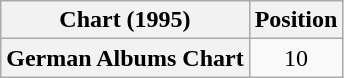<table class="wikitable plainrowheaders" style="text-align:center;">
<tr>
<th scope="col">Chart (1995)</th>
<th scope="col">Position</th>
</tr>
<tr>
<th scope="row">German Albums Chart</th>
<td>10</td>
</tr>
</table>
